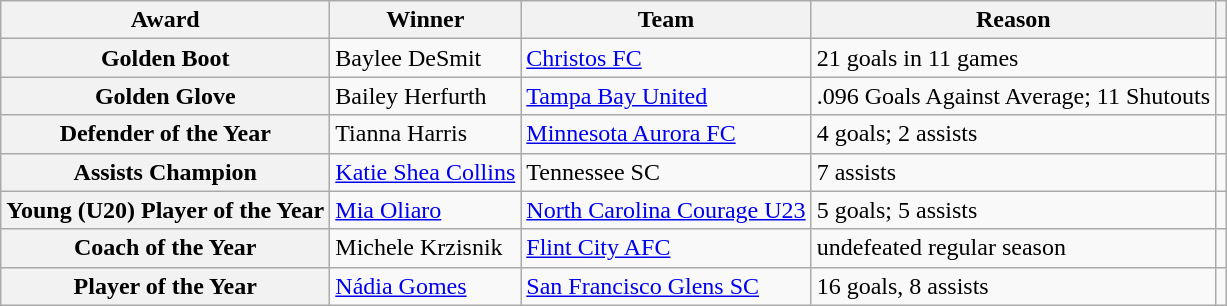<table class="wikitable">
<tr>
<th>Award</th>
<th>Winner</th>
<th>Team</th>
<th>Reason</th>
<th></th>
</tr>
<tr>
<th>Golden Boot</th>
<td> Baylee DeSmit</td>
<td><a href='#'>Christos FC</a></td>
<td>21 goals in 11 games</td>
<td align=center></td>
</tr>
<tr>
<th>Golden Glove</th>
<td> Bailey Herfurth</td>
<td><a href='#'>Tampa Bay United</a></td>
<td>.096 Goals Against Average; 11 Shutouts</td>
<td align=center></td>
</tr>
<tr>
<th>Defender of the Year</th>
<td> Tianna Harris</td>
<td><a href='#'>Minnesota Aurora FC</a></td>
<td>4 goals; 2 assists</td>
<td align=center></td>
</tr>
<tr>
<th>Assists Champion</th>
<td> <a href='#'>Katie Shea Collins</a></td>
<td>Tennessee SC</td>
<td>7 assists</td>
<td align=center></td>
</tr>
<tr>
<th>Young (U20) Player of the Year</th>
<td> <a href='#'>Mia Oliaro</a></td>
<td><a href='#'>North Carolina Courage U23</a></td>
<td>5 goals; 5 assists</td>
<td align=center></td>
</tr>
<tr>
<th>Coach of the Year</th>
<td> Michele Krzisnik</td>
<td><a href='#'>Flint City AFC</a></td>
<td>undefeated regular season</td>
<td align=center></td>
</tr>
<tr>
<th>Player of the Year</th>
<td> <a href='#'>Nádia Gomes</a></td>
<td><a href='#'>San Francisco Glens SC</a></td>
<td>16 goals, 8 assists</td>
<td align=center></td>
</tr>
</table>
